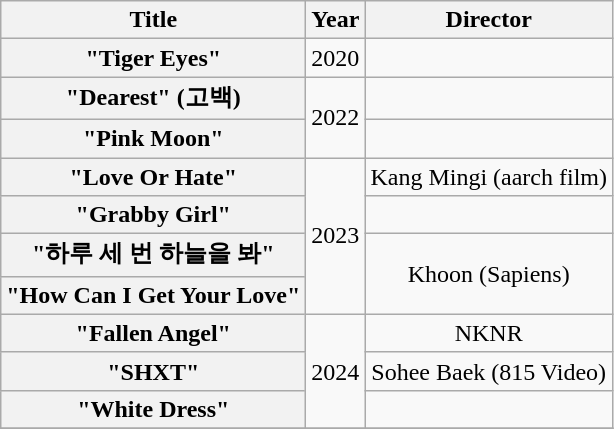<table class="wikitable plainrowheaders" style="text-align:center;">
<tr>
<th>Title</th>
<th>Year</th>
<th>Director</th>
</tr>
<tr>
<th scope="row">"Tiger Eyes"</th>
<td scope="row">2020</td>
<td></td>
</tr>
<tr>
<th scope="row">"Dearest" (고백)</th>
<td rowspan="2">2022</td>
<td></td>
</tr>
<tr>
<th scope="row">"Pink Moon"</th>
<td></td>
</tr>
<tr>
<th scope="row">"Love Or Hate"</th>
<td rowspan="4">2023</td>
<td>Kang Mingi (aarch film)</td>
</tr>
<tr>
<th scope="row">"Grabby Girl"</th>
<td></td>
</tr>
<tr>
<th scope="row">"하루 세 번 하늘을 봐"</th>
<td rowspan="2">Khoon (Sapiens)</td>
</tr>
<tr>
<th scope="row">"How Can I Get Your Love"</th>
</tr>
<tr>
<th scope="row">"Fallen Angel"</th>
<td rowspan="3">2024</td>
<td>NKNR</td>
</tr>
<tr>
<th scope="row">"SHXT"</th>
<td>Sohee Baek (815 Video)</td>
</tr>
<tr>
<th scope="row">"White Dress"</th>
<td></td>
</tr>
<tr>
</tr>
</table>
